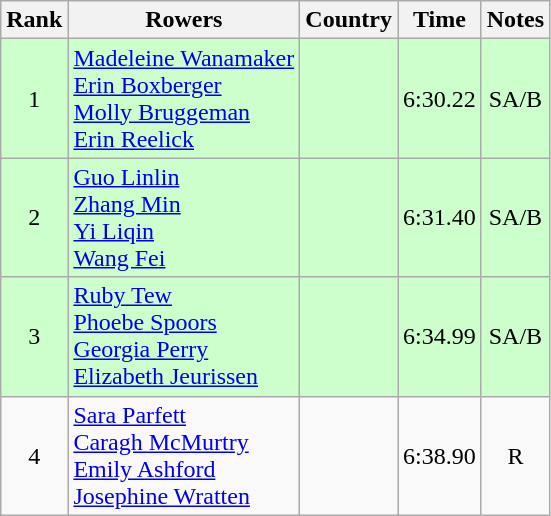<table class="wikitable" style="text-align:center">
<tr>
<th>Rank</th>
<th>Rowers</th>
<th>Country</th>
<th>Time</th>
<th>Notes</th>
</tr>
<tr bgcolor=ccffcc>
<td>1</td>
<td align="left"><a href='#'>Madeleine Wanamaker</a><br><a href='#'>Erin Boxberger</a><br><a href='#'>Molly Bruggeman</a><br><a href='#'>Erin Reelick</a></td>
<td align="left"></td>
<td>6:30.22</td>
<td>SA/B</td>
</tr>
<tr bgcolor=ccffcc>
<td>2</td>
<td align="left"><a href='#'>Guo Linlin</a><br><a href='#'>Zhang Min</a><br><a href='#'>Yi Liqin</a><br><a href='#'>Wang Fei</a></td>
<td align="left"></td>
<td>6:31.40</td>
<td>SA/B</td>
</tr>
<tr bgcolor=ccffcc>
<td>3</td>
<td align="left"><a href='#'>Ruby Tew</a><br><a href='#'>Phoebe Spoors</a><br><a href='#'>Georgia Perry</a><br><a href='#'>Elizabeth Jeurissen</a></td>
<td align="left"></td>
<td>6:34.99</td>
<td>SA/B</td>
</tr>
<tr>
<td>4</td>
<td align="left"><a href='#'>Sara Parfett</a><br><a href='#'>Caragh McMurtry</a><br><a href='#'>Emily Ashford</a><br><a href='#'>Josephine Wratten</a></td>
<td align="left"></td>
<td>6:38.90</td>
<td>R</td>
</tr>
</table>
